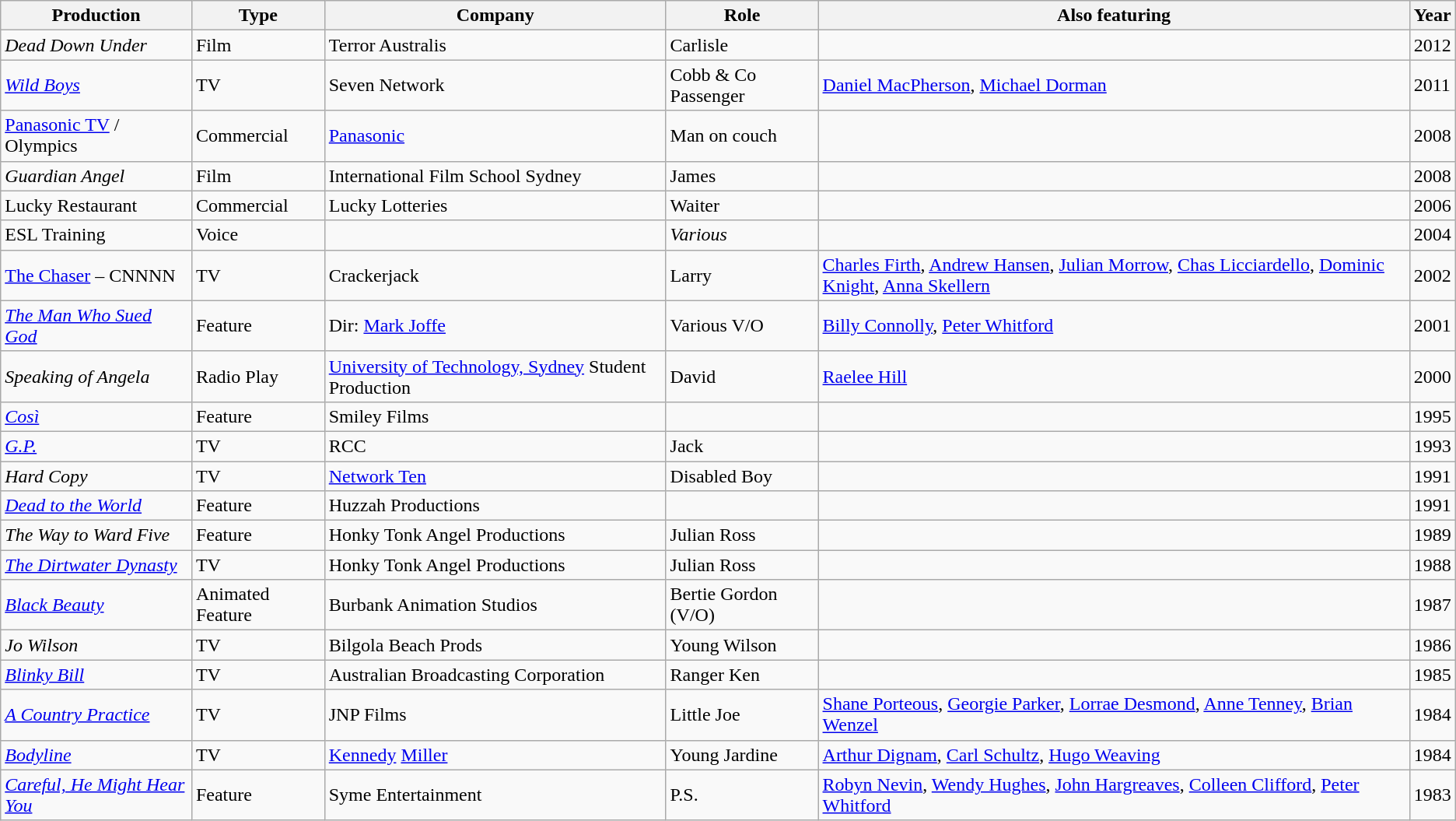<table class="wikitable">
<tr>
<th>Production</th>
<th>Type</th>
<th>Company</th>
<th>Role</th>
<th>Also featuring</th>
<th>Year</th>
</tr>
<tr>
<td><em>Dead Down Under</em></td>
<td>Film</td>
<td>Terror Australis</td>
<td>Carlisle</td>
<td></td>
<td>2012</td>
</tr>
<tr>
<td><em><a href='#'>Wild Boys</a></em></td>
<td>TV</td>
<td>Seven Network</td>
<td>Cobb & Co Passenger</td>
<td><a href='#'>Daniel MacPherson</a>, <a href='#'>Michael Dorman</a></td>
<td>2011</td>
</tr>
<tr>
<td><a href='#'>Panasonic TV</a> / Olympics</td>
<td>Commercial</td>
<td><a href='#'>Panasonic</a></td>
<td>Man on couch</td>
<td></td>
<td>2008</td>
</tr>
<tr>
<td><em>Guardian Angel</em></td>
<td>Film</td>
<td>International Film School Sydney</td>
<td>James</td>
<td></td>
<td>2008</td>
</tr>
<tr>
<td>Lucky Restaurant</td>
<td>Commercial</td>
<td>Lucky Lotteries</td>
<td>Waiter</td>
<td></td>
<td>2006</td>
</tr>
<tr>
<td>ESL Training</td>
<td>Voice</td>
<td></td>
<td><em>Various</em></td>
<td></td>
<td>2004</td>
</tr>
<tr>
<td><a href='#'>The Chaser</a> – CNNNN</td>
<td>TV</td>
<td>Crackerjack</td>
<td>Larry</td>
<td><a href='#'>Charles Firth</a>, <a href='#'>Andrew Hansen</a>, <a href='#'>Julian Morrow</a>, <a href='#'>Chas Licciardello</a>, <a href='#'>Dominic Knight</a>, <a href='#'>Anna Skellern</a></td>
<td>2002</td>
</tr>
<tr>
<td><em><a href='#'>The Man Who Sued God</a></em></td>
<td>Feature</td>
<td>Dir: <a href='#'>Mark Joffe</a></td>
<td>Various V/O</td>
<td><a href='#'>Billy Connolly</a>, <a href='#'>Peter Whitford</a></td>
<td>2001</td>
</tr>
<tr>
<td><em>Speaking of Angela</em></td>
<td>Radio Play</td>
<td><a href='#'>University of Technology, Sydney</a> Student Production</td>
<td>David</td>
<td><a href='#'>Raelee Hill</a></td>
<td>2000</td>
</tr>
<tr>
<td><a href='#'><em>Così</em></a></td>
<td>Feature</td>
<td>Smiley Films</td>
<td></td>
<td></td>
<td>1995</td>
</tr>
<tr>
<td><em><a href='#'>G.P.</a></em></td>
<td>TV</td>
<td>RCC</td>
<td>Jack</td>
<td></td>
<td>1993</td>
</tr>
<tr>
<td><em>Hard Copy</em></td>
<td>TV</td>
<td><a href='#'>Network Ten</a></td>
<td>Disabled Boy</td>
<td></td>
<td>1991</td>
</tr>
<tr>
<td><a href='#'><em>Dead to the World</em></a></td>
<td>Feature</td>
<td>Huzzah Productions</td>
<td></td>
<td></td>
<td>1991</td>
</tr>
<tr>
<td><em>The Way to Ward Five</em></td>
<td>Feature</td>
<td>Honky Tonk Angel Productions</td>
<td>Julian Ross</td>
<td></td>
<td>1989</td>
</tr>
<tr>
<td><em><a href='#'>The Dirtwater Dynasty</a></em></td>
<td>TV</td>
<td>Honky Tonk Angel Productions</td>
<td>Julian Ross</td>
<td></td>
<td>1988</td>
</tr>
<tr>
<td><em><a href='#'>Black Beauty</a></em></td>
<td>Animated Feature</td>
<td>Burbank Animation Studios</td>
<td>Bertie Gordon (V/O)</td>
<td></td>
<td>1987</td>
</tr>
<tr>
<td><em>Jo Wilson</em></td>
<td>TV</td>
<td>Bilgola Beach Prods</td>
<td>Young Wilson</td>
<td></td>
<td>1986</td>
</tr>
<tr>
<td><em><a href='#'>Blinky Bill</a></em></td>
<td>TV</td>
<td>Australian Broadcasting Corporation</td>
<td>Ranger Ken</td>
<td></td>
<td>1985</td>
</tr>
<tr>
<td><em><a href='#'>A Country Practice</a></em></td>
<td>TV</td>
<td>JNP Films</td>
<td>Little Joe</td>
<td><a href='#'>Shane Porteous</a>, <a href='#'>Georgie Parker</a>, <a href='#'>Lorrae Desmond</a>, <a href='#'>Anne Tenney</a>, <a href='#'>Brian Wenzel</a></td>
<td>1984</td>
</tr>
<tr>
<td><a href='#'><em>Bodyline</em></a></td>
<td>TV</td>
<td><a href='#'>Kennedy</a> <a href='#'>Miller</a></td>
<td>Young Jardine</td>
<td><a href='#'>Arthur Dignam</a>, <a href='#'>Carl Schultz</a>, <a href='#'>Hugo Weaving</a></td>
<td>1984</td>
</tr>
<tr>
<td><a href='#'><em>Careful, He Might Hear You</em></a></td>
<td>Feature</td>
<td>Syme Entertainment</td>
<td>P.S.</td>
<td><a href='#'>Robyn Nevin</a>, <a href='#'>Wendy Hughes</a>, <a href='#'>John Hargreaves</a>, <a href='#'>Colleen Clifford</a>, <a href='#'>Peter Whitford</a></td>
<td>1983</td>
</tr>
</table>
